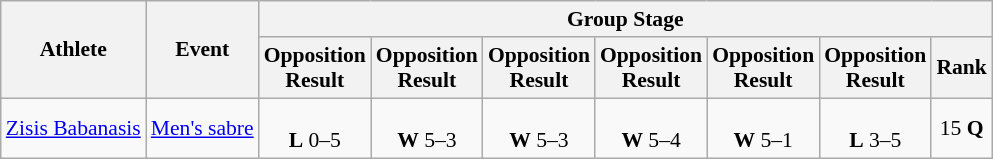<table class=wikitable style="font-size:90%">
<tr>
<th rowspan="2">Athlete</th>
<th rowspan="2">Event</th>
<th colspan="7">Group Stage</th>
</tr>
<tr>
<th>Opposition<br>Result</th>
<th>Opposition<br>Result</th>
<th>Opposition<br>Result</th>
<th>Opposition<br>Result</th>
<th>Opposition<br>Result</th>
<th>Opposition<br>Result</th>
<th>Rank</th>
</tr>
<tr align=center>
<td align=left><a href='#'>Zisis Babanasis</a></td>
<td align=left><a href='#'>Men's sabre</a></td>
<td><br><strong>L</strong> 0–5</td>
<td><br><strong>W</strong> 5–3</td>
<td><br><strong>W</strong> 5–3</td>
<td><br><strong>W</strong> 5–4</td>
<td><br><strong>W</strong> 5–1</td>
<td><br><strong>L</strong> 3–5</td>
<td>15 <strong>Q</strong></td>
</tr>
</table>
